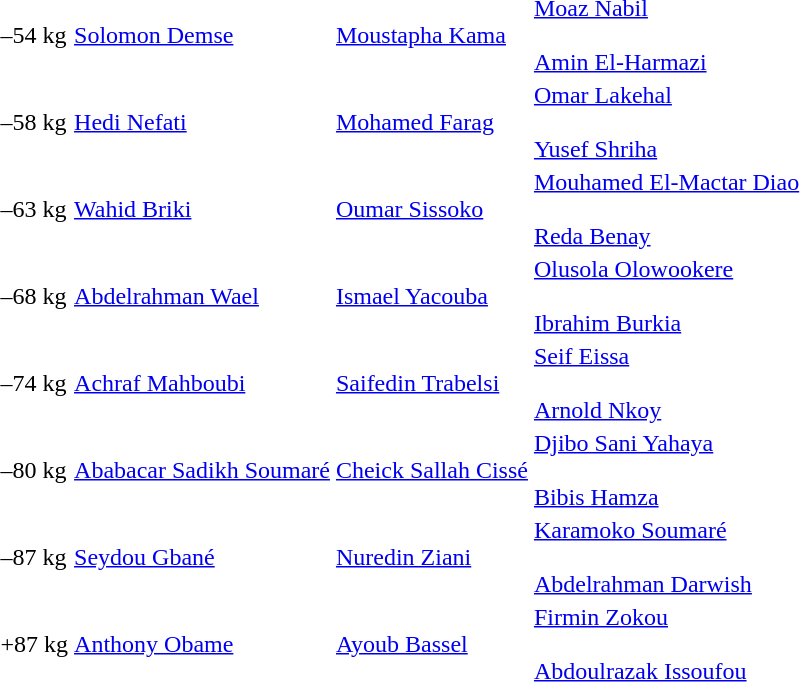<table>
<tr>
<td>–54 kg</td>
<td><a href='#'>Solomon Demse</a> <br></td>
<td><a href='#'>Moustapha Kama</a> <br></td>
<td><a href='#'>Moaz Nabil</a> <br><br> <a href='#'>Amin El-Harmazi</a> <br></td>
</tr>
<tr>
<td>–58 kg</td>
<td><a href='#'>Hedi Nefati</a> <br></td>
<td><a href='#'>Mohamed Farag</a> <br></td>
<td><a href='#'>Omar Lakehal</a> <br><br> <a href='#'>Yusef Shriha</a> <br></td>
</tr>
<tr>
<td>–63 kg</td>
<td><a href='#'>Wahid Briki</a> <br></td>
<td><a href='#'>Oumar Sissoko</a> <br></td>
<td><a href='#'>Mouhamed El-Mactar Diao</a> <br><br> <a href='#'>Reda Benay</a> <br></td>
</tr>
<tr>
<td>–68 kg</td>
<td><a href='#'>Abdelrahman Wael</a> <br></td>
<td><a href='#'>Ismael Yacouba</a> <br></td>
<td><a href='#'>Olusola Olowookere</a> <br><br> <a href='#'>Ibrahim Burkia</a> <br></td>
</tr>
<tr>
<td>–74 kg</td>
<td><a href='#'>Achraf Mahboubi</a> <br></td>
<td><a href='#'>Saifedin Trabelsi</a> <br></td>
<td><a href='#'>Seif Eissa</a> <br><br> <a href='#'>Arnold Nkoy</a> <br></td>
</tr>
<tr>
<td>–80 kg</td>
<td><a href='#'>Ababacar Sadikh Soumaré</a> <br></td>
<td><a href='#'>Cheick Sallah Cissé</a> <br></td>
<td><a href='#'>Djibo Sani Yahaya</a> <br><br> <a href='#'>Bibis Hamza</a> <br></td>
</tr>
<tr>
<td>–87 kg</td>
<td><a href='#'>Seydou Gbané</a> <br></td>
<td><a href='#'>Nuredin Ziani</a> <br></td>
<td><a href='#'>Karamoko Soumaré</a> <br><br> <a href='#'>Abdelrahman Darwish</a> <br></td>
</tr>
<tr>
<td>+87 kg</td>
<td><a href='#'>Anthony Obame</a> <br></td>
<td><a href='#'>Ayoub Bassel</a> <br></td>
<td><a href='#'>Firmin Zokou</a> <br><br> <a href='#'>Abdoulrazak Issoufou</a> <br></td>
</tr>
</table>
